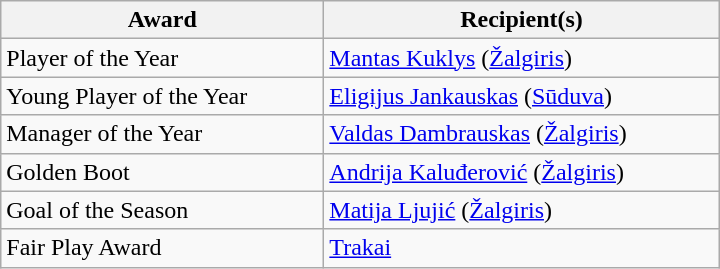<table class="wikitable" style="width: 30em;">
<tr>
<th>Award</th>
<th>Recipient(s)</th>
</tr>
<tr>
<td>Player of the Year</td>
<td><a href='#'>Mantas Kuklys</a> (<a href='#'>Žalgiris</a>)</td>
</tr>
<tr>
<td>Young Player of the Year</td>
<td><a href='#'>Eligijus Jankauskas</a> (<a href='#'>Sūduva</a>)</td>
</tr>
<tr>
<td>Manager of the Year</td>
<td><a href='#'>Valdas Dambrauskas</a> (<a href='#'>Žalgiris</a>)</td>
</tr>
<tr>
<td>Golden Boot</td>
<td><a href='#'>Andrija Kaluđerović</a> (<a href='#'>Žalgiris</a>)</td>
</tr>
<tr>
<td>Goal of the Season</td>
<td><a href='#'>Matija Ljujić</a> (<a href='#'>Žalgiris</a>)</td>
</tr>
<tr>
<td>Fair Play Award</td>
<td><a href='#'>Trakai</a></td>
</tr>
</table>
